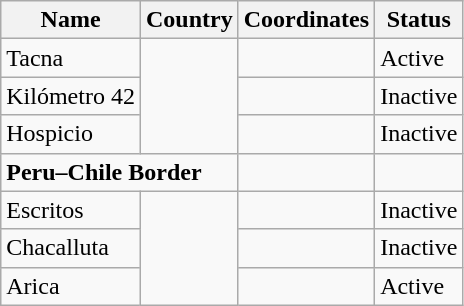<table class=wikitable>
<tr>
<th>Name</th>
<th>Country</th>
<th>Coordinates</th>
<th>Status</th>
</tr>
<tr>
<td>Tacna</td>
<td rowspan=3></td>
<td></td>
<td>Active</td>
</tr>
<tr>
<td>Kilómetro 42</td>
<td></td>
<td>Inactive</td>
</tr>
<tr>
<td>Hospicio</td>
<td></td>
<td>Inactive</td>
</tr>
<tr>
<td colspan=2><strong>Peru–Chile Border</strong></td>
<td></td>
<td> </td>
</tr>
<tr>
<td>Escritos</td>
<td rowspan=3></td>
<td></td>
<td>Inactive</td>
</tr>
<tr>
<td>Chacalluta</td>
<td></td>
<td>Inactive</td>
</tr>
<tr>
<td>Arica</td>
<td></td>
<td>Active</td>
</tr>
</table>
